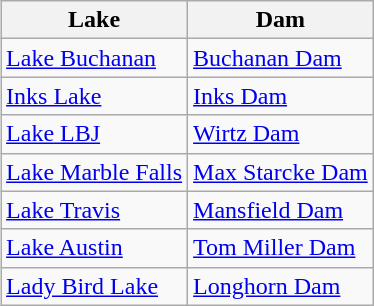<table class="wikitable" style="float:right;">
<tr>
<th>Lake</th>
<th>Dam</th>
</tr>
<tr>
<td><a href='#'>Lake Buchanan</a></td>
<td><a href='#'>Buchanan Dam</a></td>
</tr>
<tr>
<td><a href='#'>Inks Lake</a></td>
<td><a href='#'>Inks Dam</a></td>
</tr>
<tr>
<td><a href='#'>Lake LBJ</a></td>
<td><a href='#'>Wirtz Dam</a></td>
</tr>
<tr>
<td><a href='#'>Lake Marble Falls</a></td>
<td><a href='#'>Max Starcke Dam</a></td>
</tr>
<tr>
<td><a href='#'>Lake Travis</a></td>
<td><a href='#'>Mansfield Dam</a></td>
</tr>
<tr>
<td><a href='#'>Lake Austin</a></td>
<td><a href='#'>Tom Miller Dam</a></td>
</tr>
<tr>
<td><a href='#'>Lady Bird Lake</a></td>
<td><a href='#'>Longhorn Dam</a></td>
</tr>
</table>
